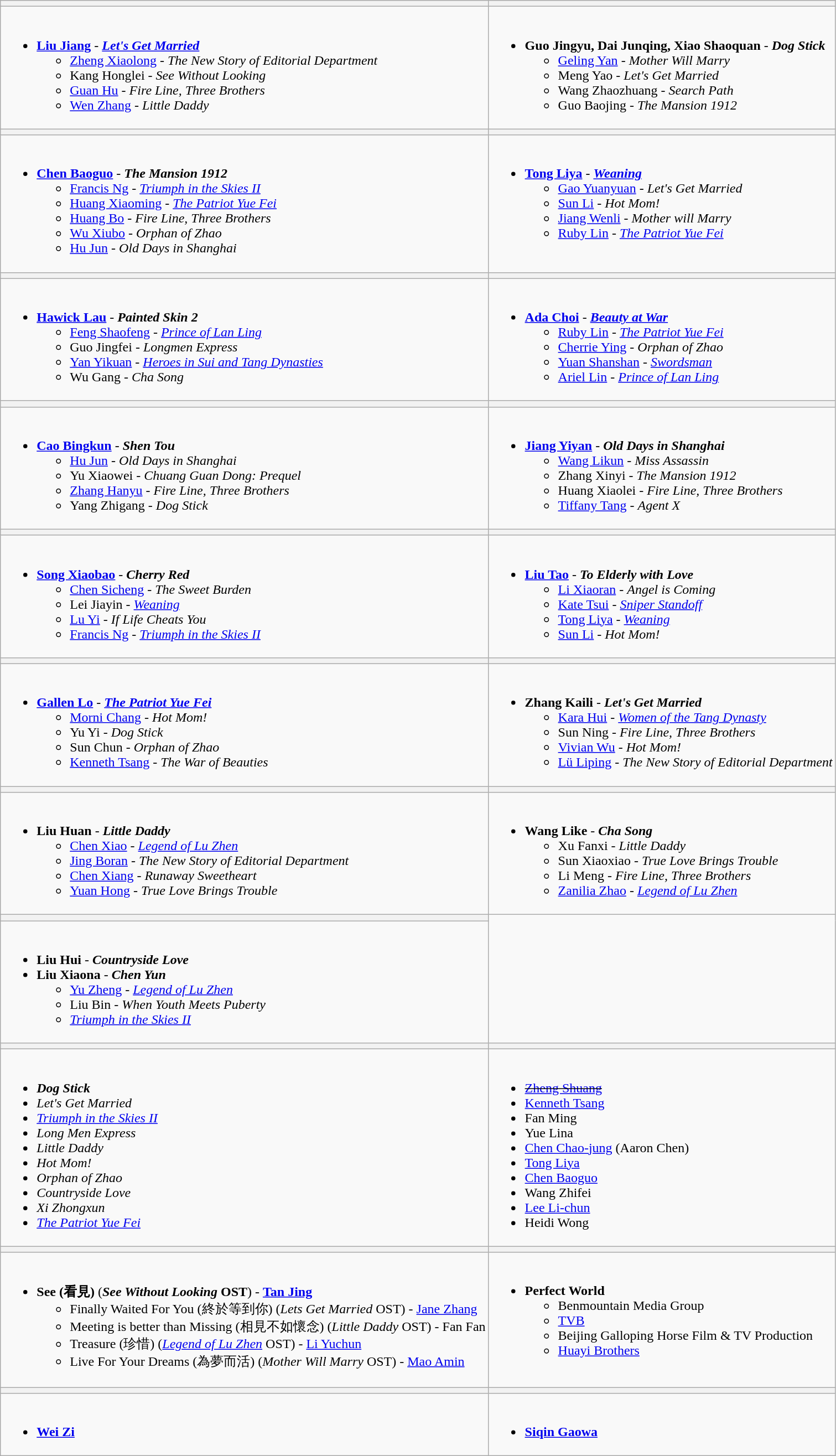<table class=wikitable style="width="100%">
<tr>
<th style="width="50%"></th>
<th style="width="50%"></th>
</tr>
<tr>
<td valign="top"><br><ul><li><strong><a href='#'>Liu Jiang</a></strong> - <strong><em><a href='#'>Let's Get Married</a></em></strong><ul><li><a href='#'>Zheng Xiaolong</a> - <em>The New Story of Editorial Department</em></li><li>Kang Honglei - <em>See Without Looking</em></li><li><a href='#'>Guan Hu</a> - <em>Fire Line, Three Brothers</em></li><li><a href='#'>Wen Zhang</a> - <em>Little Daddy</em></li></ul></li></ul></td>
<td valign="top"><br><ul><li><strong>Guo Jingyu, Dai Junqing, Xiao Shaoquan</strong> - <strong><em>Dog Stick</em></strong><ul><li><a href='#'>Geling Yan</a> - <em>Mother Will Marry</em></li><li>Meng Yao - <em>Let's Get Married </em></li><li>Wang Zhaozhuang - <em>Search Path</em></li><li>Guo Baojing - <em>The Mansion 1912</em></li></ul></li></ul></td>
</tr>
<tr>
<th></th>
<th></th>
</tr>
<tr>
<td valign="top"><br><ul><li><strong><a href='#'>Chen Baoguo</a></strong> - <strong><em>The Mansion 1912</em></strong><ul><li><a href='#'>Francis Ng</a> -  <em><a href='#'>Triumph in the Skies II</a></em></li><li><a href='#'>Huang Xiaoming</a> - <em><a href='#'>The Patriot Yue Fei</a></em></li><li><a href='#'>Huang Bo</a> - <em>Fire Line, Three Brothers</em></li><li><a href='#'>Wu Xiubo</a> - <em>Orphan of Zhao</em></li><li><a href='#'>Hu Jun</a> - <em>Old Days in Shanghai</em></li></ul></li></ul></td>
<td valign="top"><br><ul><li><strong><a href='#'>Tong Liya</a></strong> - <strong><em><a href='#'>Weaning</a></em></strong><ul><li><a href='#'>Gao Yuanyuan</a> - <em>Let's Get Married</em></li><li><a href='#'>Sun Li</a> - <em>Hot Mom!</em></li><li><a href='#'>Jiang Wenli</a> - <em>Mother will Marry</em></li><li><a href='#'>Ruby Lin</a> - <em><a href='#'>The Patriot Yue Fei</a></em></li></ul></li></ul></td>
</tr>
<tr>
<th></th>
<th></th>
</tr>
<tr>
<td valign="top"><br><ul><li><strong><a href='#'>Hawick Lau</a></strong> - <strong><em>Painted Skin 2</em></strong><ul><li><a href='#'>Feng Shaofeng</a> - <em><a href='#'>Prince of Lan Ling</a></em></li><li>Guo Jingfei - <em>Longmen Express</em></li><li><a href='#'>Yan Yikuan</a> - <em><a href='#'>Heroes in Sui and Tang Dynasties</a></em></li><li>Wu Gang - <em>Cha Song</em></li></ul></li></ul></td>
<td valign="top"><br><ul><li><strong><a href='#'>Ada Choi</a></strong> - <strong><em><a href='#'>Beauty at War</a></em></strong><ul><li><a href='#'>Ruby Lin</a> - <em><a href='#'>The Patriot Yue Fei</a></em></li><li><a href='#'>Cherrie Ying</a> - <em>Orphan of Zhao</em></li><li><a href='#'>Yuan Shanshan</a> - <em><a href='#'>Swordsman</a></em></li><li><a href='#'>Ariel Lin</a> - <em><a href='#'>Prince of Lan Ling</a></em></li></ul></li></ul></td>
</tr>
<tr>
<th></th>
<th></th>
</tr>
<tr>
<td valign="top"><br><ul><li><strong><a href='#'>Cao Bingkun</a></strong> - <strong><em>Shen Tou</em></strong><ul><li><a href='#'>Hu Jun</a> - <em>Old Days in Shanghai</em></li><li>Yu Xiaowei - <em>Chuang Guan Dong: Prequel</em></li><li><a href='#'>Zhang Hanyu</a> - <em>Fire Line, Three Brothers</em></li><li>Yang Zhigang - <em>Dog Stick</em></li></ul></li></ul></td>
<td valign="top"><br><ul><li><strong><a href='#'>Jiang Yiyan</a></strong> - <strong><em>Old Days in Shanghai</em></strong><ul><li><a href='#'>Wang Likun</a> - <em>Miss Assassin</em></li><li>Zhang Xinyi - <em>The Mansion 1912</em></li><li>Huang Xiaolei - <em>Fire Line, Three Brothers</em></li><li><a href='#'>Tiffany Tang</a> - <em>Agent X</em></li></ul></li></ul></td>
</tr>
<tr>
<th></th>
<th></th>
</tr>
<tr>
<td valign="top"><br><ul><li><strong><a href='#'>Song Xiaobao</a></strong> - <strong><em>Cherry Red</em></strong><ul><li><a href='#'>Chen Sicheng</a> - <em>The Sweet Burden</em></li><li>Lei Jiayin - <em><a href='#'>Weaning</a></em></li><li><a href='#'>Lu Yi</a> - <em> If Life Cheats You</em></li><li><a href='#'>Francis Ng</a> - <em><a href='#'>Triumph in the Skies II</a></em></li></ul></li></ul></td>
<td valign="top"><br><ul><li><strong><a href='#'>Liu Tao</a></strong> - <strong><em>To Elderly with Love</em></strong><ul><li><a href='#'>Li Xiaoran</a> - <em>Angel is Coming</em></li><li><a href='#'>Kate Tsui</a> - <em><a href='#'>Sniper Standoff</a></em></li><li><a href='#'>Tong Liya</a> - <em><a href='#'>Weaning</a></em></li><li><a href='#'>Sun Li</a> - <em>Hot Mom!</em></li></ul></li></ul></td>
</tr>
<tr>
<th></th>
<th></th>
</tr>
<tr>
<td valign="top"><br><ul><li><strong><a href='#'>Gallen Lo</a></strong> - <strong><em><a href='#'>The Patriot Yue Fei</a></em></strong><ul><li><a href='#'>Morni Chang</a> - <em>Hot Mom!</em></li><li>Yu Yi - <em>Dog Stick</em></li><li>Sun Chun - <em>Orphan of Zhao</em></li><li><a href='#'>Kenneth Tsang</a> - <em>The War of Beauties</em></li></ul></li></ul></td>
<td valign="top"><br><ul><li><strong>Zhang Kaili</strong> - <strong><em>Let's Get Married</em></strong><ul><li><a href='#'>Kara Hui</a> - <em><a href='#'>Women of the Tang Dynasty</a></em></li><li>Sun Ning - <em>Fire Line, Three Brothers</em></li><li><a href='#'>Vivian Wu</a> - <em>Hot Mom!</em></li><li><a href='#'>Lü Liping</a> - <em>The New Story of Editorial Department</em></li></ul></li></ul></td>
</tr>
<tr>
<th style="width="50%"></th>
<th style="width="50%"></th>
</tr>
<tr>
<td valign="top"><br><ul><li><strong>Liu Huan</strong> - <strong><em>Little Daddy</em></strong><ul><li><a href='#'>Chen Xiao</a> - <em><a href='#'>Legend of Lu Zhen</a> </em></li><li><a href='#'>Jing Boran</a> - <em>The New Story of Editorial Department</em></li><li><a href='#'>Chen Xiang</a> - <em>Runaway Sweetheart</em></li><li><a href='#'>Yuan Hong</a> - <em>True Love Brings Trouble</em></li></ul></li></ul></td>
<td valign="top"><br><ul><li><strong>Wang Like</strong> - <strong><em>Cha Song</em></strong><ul><li>Xu Fanxi - <em>Little Daddy</em></li><li>Sun Xiaoxiao - <em>True Love Brings Trouble</em></li><li>Li Meng - <em>Fire Line, Three Brothers</em></li><li><a href='#'>Zanilia Zhao</a> - <em><a href='#'>Legend of Lu Zhen</a></em></li></ul></li></ul></td>
</tr>
<tr>
<th style="width="50%"></th>
</tr>
<tr>
<td valign="top"><br><ul><li><strong>Liu Hui</strong> - <strong><em>Countryside Love</em></strong></li><li><strong>Liu Xiaona</strong> - <strong><em>Chen Yun</em></strong><ul><li><a href='#'>Yu Zheng</a> - <em><a href='#'>Legend of Lu Zhen</a></em></li><li>Liu Bin - <em>When Youth Meets Puberty</em></li><li><em><a href='#'>Triumph in the Skies II</a></em></li></ul></li></ul></td>
</tr>
<tr>
<th style="width="50%"></th>
<th style="width="50%"></th>
</tr>
<tr>
<td valign="top"><br><ul><li><strong><em>Dog Stick</em></strong></li><li><em>Let's Get Married</em></li><li><em><a href='#'>Triumph in the Skies II</a></em></li><li><em>Long Men Express</em></li><li><em>Little Daddy</em></li><li><em>Hot Mom! </em></li><li><em>Orphan of Zhao</em></li><li><em>Countryside Love</em></li><li><em>Xi Zhongxun </em></li><li><em><a href='#'>The Patriot Yue Fei</a></em></li></ul></td>
<td valign="top"><br><ul><li><s><a href='#'>Zheng Shuang</a></s></li><li><a href='#'>Kenneth Tsang</a></li><li>Fan Ming</li><li>Yue Lina</li><li><a href='#'>Chen Chao-jung</a> (Aaron Chen)</li><li><a href='#'>Tong Liya</a></li><li><a href='#'>Chen Baoguo</a></li><li>Wang Zhifei</li><li><a href='#'>Lee Li-chun</a></li><li>Heidi Wong</li></ul></td>
</tr>
<tr>
<th style="width="50%"></th>
<th style="width="50%"></th>
</tr>
<tr>
<td valign="top"><br><ul><li><strong>See (看見)</strong> (<strong><em>See Without Looking</em></strong> <strong>OST</strong>) - <strong><a href='#'>Tan Jing</a></strong><ul><li>Finally Waited For You (終於等到你) (<em>Lets Get Married</em> OST) - <a href='#'>Jane Zhang</a></li><li>Meeting is better than Missing (相見不如懷念) (<em>Little Daddy</em> OST) - Fan Fan</li><li>Treasure (珍惜) (<em><a href='#'>Legend of Lu Zhen</a></em> OST)  - <a href='#'>Li Yuchun</a></li><li>Live For Your Dreams (為夢而活) (<em>Mother Will Marry</em> OST) - <a href='#'>Mao Amin</a></li></ul></li></ul></td>
<td valign="top"><br><ul><li><strong>Perfect World</strong><ul><li>Benmountain Media Group</li><li><a href='#'>TVB</a></li><li>Beijing Galloping Horse Film & TV Production</li><li><a href='#'>Huayi Brothers</a></li></ul></li></ul></td>
</tr>
<tr>
<th style="width="50%"></th>
<th style="width="50%"></th>
</tr>
<tr>
<td valign="top"><br><ul><li><strong><a href='#'>Wei Zi</a></strong></li></ul></td>
<td valign="top"><br><ul><li><strong><a href='#'>Siqin Gaowa</a></strong></li></ul></td>
</tr>
</table>
